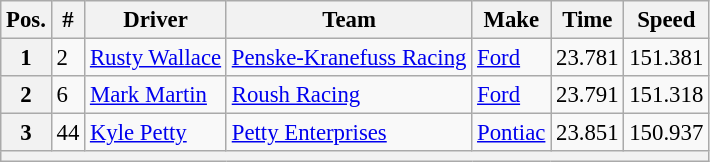<table class="wikitable" style="font-size:95%">
<tr>
<th>Pos.</th>
<th>#</th>
<th>Driver</th>
<th>Team</th>
<th>Make</th>
<th>Time</th>
<th>Speed</th>
</tr>
<tr>
<th>1</th>
<td>2</td>
<td><a href='#'>Rusty Wallace</a></td>
<td><a href='#'>Penske-Kranefuss Racing</a></td>
<td><a href='#'>Ford</a></td>
<td>23.781</td>
<td>151.381</td>
</tr>
<tr>
<th>2</th>
<td>6</td>
<td><a href='#'>Mark Martin</a></td>
<td><a href='#'>Roush Racing</a></td>
<td><a href='#'>Ford</a></td>
<td>23.791</td>
<td>151.318</td>
</tr>
<tr>
<th>3</th>
<td>44</td>
<td><a href='#'>Kyle Petty</a></td>
<td><a href='#'>Petty Enterprises</a></td>
<td><a href='#'>Pontiac</a></td>
<td>23.851</td>
<td>150.937</td>
</tr>
<tr>
<th colspan="7"></th>
</tr>
</table>
